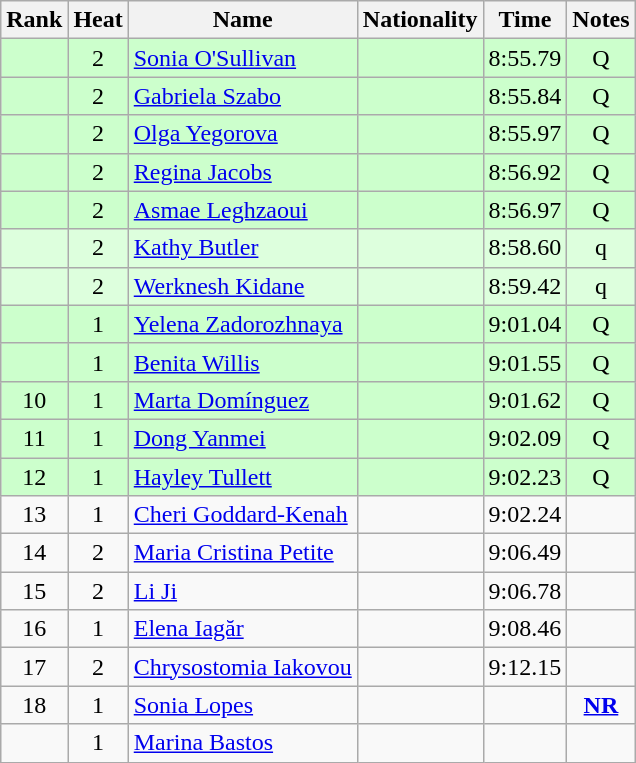<table class="wikitable sortable" style="text-align:center">
<tr>
<th>Rank</th>
<th>Heat</th>
<th>Name</th>
<th>Nationality</th>
<th>Time</th>
<th>Notes</th>
</tr>
<tr bgcolor=ccffcc>
<td></td>
<td>2</td>
<td align="left"><a href='#'>Sonia O'Sullivan</a></td>
<td align=left></td>
<td>8:55.79</td>
<td>Q</td>
</tr>
<tr bgcolor=ccffcc>
<td></td>
<td>2</td>
<td align="left"><a href='#'>Gabriela Szabo</a></td>
<td align=left></td>
<td>8:55.84</td>
<td>Q</td>
</tr>
<tr bgcolor=ccffcc>
<td></td>
<td>2</td>
<td align="left"><a href='#'>Olga Yegorova</a></td>
<td align=left></td>
<td>8:55.97</td>
<td>Q</td>
</tr>
<tr bgcolor=ccffcc>
<td></td>
<td>2</td>
<td align="left"><a href='#'>Regina Jacobs</a></td>
<td align=left></td>
<td>8:56.92</td>
<td>Q</td>
</tr>
<tr bgcolor=ccffcc>
<td></td>
<td>2</td>
<td align="left"><a href='#'>Asmae Leghzaoui</a></td>
<td align=left></td>
<td>8:56.97</td>
<td>Q</td>
</tr>
<tr bgcolor=ddffdd>
<td></td>
<td>2</td>
<td align="left"><a href='#'>Kathy Butler</a></td>
<td align=left></td>
<td>8:58.60</td>
<td>q</td>
</tr>
<tr bgcolor=ddffdd>
<td></td>
<td>2</td>
<td align="left"><a href='#'>Werknesh Kidane</a></td>
<td align=left></td>
<td>8:59.42</td>
<td>q</td>
</tr>
<tr bgcolor=ccffcc>
<td></td>
<td>1</td>
<td align="left"><a href='#'>Yelena Zadorozhnaya</a></td>
<td align=left></td>
<td>9:01.04</td>
<td>Q</td>
</tr>
<tr bgcolor=ccffcc>
<td></td>
<td>1</td>
<td align="left"><a href='#'>Benita Willis</a></td>
<td align=left></td>
<td>9:01.55</td>
<td>Q</td>
</tr>
<tr bgcolor=ccffcc>
<td>10</td>
<td>1</td>
<td align="left"><a href='#'>Marta Domínguez</a></td>
<td align=left></td>
<td>9:01.62</td>
<td>Q</td>
</tr>
<tr bgcolor=ccffcc>
<td>11</td>
<td>1</td>
<td align="left"><a href='#'>Dong Yanmei</a></td>
<td align=left></td>
<td>9:02.09</td>
<td>Q</td>
</tr>
<tr bgcolor=ccffcc>
<td>12</td>
<td>1</td>
<td align="left"><a href='#'>Hayley Tullett</a></td>
<td align=left></td>
<td>9:02.23</td>
<td>Q</td>
</tr>
<tr>
<td>13</td>
<td>1</td>
<td align="left"><a href='#'>Cheri Goddard-Kenah</a></td>
<td align=left></td>
<td>9:02.24</td>
<td></td>
</tr>
<tr>
<td>14</td>
<td>2</td>
<td align="left"><a href='#'>Maria Cristina Petite</a></td>
<td align=left></td>
<td>9:06.49</td>
<td></td>
</tr>
<tr>
<td>15</td>
<td>2</td>
<td align="left"><a href='#'>Li Ji</a></td>
<td align=left></td>
<td>9:06.78</td>
<td></td>
</tr>
<tr>
<td>16</td>
<td>1</td>
<td align="left"><a href='#'>Elena Iagăr</a></td>
<td align=left></td>
<td>9:08.46</td>
<td></td>
</tr>
<tr>
<td>17</td>
<td>2</td>
<td align="left"><a href='#'>Chrysostomia Iakovou</a></td>
<td align=left></td>
<td>9:12.15</td>
<td></td>
</tr>
<tr>
<td>18</td>
<td>1</td>
<td align="left"><a href='#'>Sonia Lopes</a></td>
<td align=left></td>
<td></td>
<td><strong><a href='#'>NR</a></strong></td>
</tr>
<tr>
<td></td>
<td>1</td>
<td align="left"><a href='#'>Marina Bastos</a></td>
<td align=left></td>
<td></td>
<td></td>
</tr>
</table>
